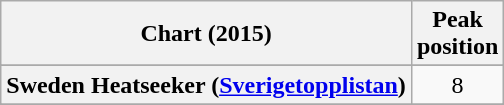<table class="wikitable sortable plainrowheaders" style="text-align:center">
<tr>
<th scope="col">Chart (2015)</th>
<th scope="col">Peak<br>position</th>
</tr>
<tr>
</tr>
<tr>
</tr>
<tr>
<th scope="row">Sweden Heatseeker (<a href='#'>Sverigetopplistan</a>)</th>
<td>8</td>
</tr>
<tr>
</tr>
<tr>
</tr>
</table>
